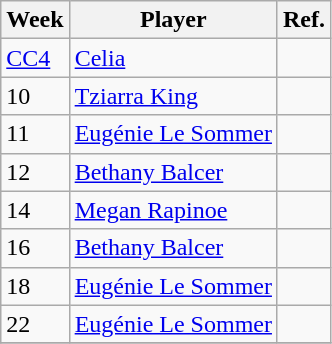<table class=wikitable>
<tr>
<th>Week</th>
<th>Player</th>
<th>Ref.</th>
</tr>
<tr>
<td><a href='#'>CC4</a></td>
<td> <a href='#'>Celia</a></td>
<td></td>
</tr>
<tr>
<td>10</td>
<td> <a href='#'>Tziarra King</a></td>
<td></td>
</tr>
<tr>
<td>11</td>
<td> <a href='#'>Eugénie Le Sommer</a></td>
<td></td>
</tr>
<tr>
<td>12</td>
<td> <a href='#'>Bethany Balcer</a></td>
<td></td>
</tr>
<tr>
<td>14</td>
<td> <a href='#'>Megan Rapinoe</a></td>
<td></td>
</tr>
<tr>
<td>16</td>
<td> <a href='#'>Bethany Balcer</a></td>
<td></td>
</tr>
<tr>
<td>18</td>
<td> <a href='#'>Eugénie Le Sommer</a></td>
<td></td>
</tr>
<tr>
<td>22</td>
<td> <a href='#'>Eugénie Le Sommer</a></td>
<td></td>
</tr>
<tr>
</tr>
</table>
